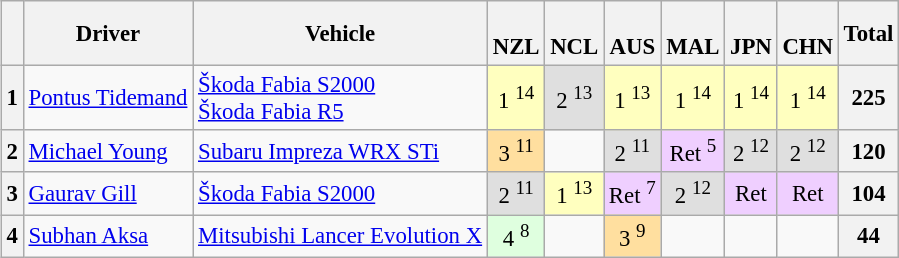<table>
<tr>
<td valign="top"><br><table class="wikitable" style="font-size: 95%; text-align: center;">
<tr>
<th></th>
<th>Driver</th>
<th>Vehicle</th>
<th><br>NZL</th>
<th><br>NCL</th>
<th><br>AUS</th>
<th><br>MAL</th>
<th><br>JPN</th>
<th><br>CHN</th>
<th>Total</th>
</tr>
<tr>
<th>1</th>
<td align=left> <a href='#'>Pontus Tidemand</a></td>
<td align=left><a href='#'>Škoda Fabia S2000</a><br> <a href='#'>Škoda Fabia R5</a></td>
<td style="background:#ffffbf;">1 <sup>14</sup></td>
<td style="background:#dfdfdf;">2 <sup>13</sup></td>
<td style="background:#ffffbf;">1 <sup>13</sup></td>
<td style="background:#ffffbf;">1 <sup>14</sup></td>
<td style="background:#ffffbf;">1 <sup>14</sup></td>
<td style="background:#ffffbf;">1 <sup>14</sup></td>
<th>225</th>
</tr>
<tr>
<th>2</th>
<td align=left> <a href='#'>Michael Young</a></td>
<td align=left><a href='#'>Subaru Impreza WRX STi</a></td>
<td style="background:#ffdf9f;">3 <sup>11</sup></td>
<td></td>
<td style="background:#dfdfdf;">2 <sup>11</sup></td>
<td style="background:#efcfff;">Ret <sup>5</sup></td>
<td style="background:#dfdfdf;">2 <sup>12</sup></td>
<td style="background:#dfdfdf;">2 <sup>12</sup></td>
<th>120</th>
</tr>
<tr>
<th>3</th>
<td align=left> <a href='#'>Gaurav Gill</a></td>
<td align=left><a href='#'>Škoda Fabia S2000</a></td>
<td style="background:#dfdfdf;">2 <sup>11</sup></td>
<td style="background:#ffffbf;">1 <sup>13</sup></td>
<td style="background:#efcfff;">Ret <sup>7</sup></td>
<td style="background:#dfdfdf;">2 <sup>12</sup></td>
<td style="background:#efcfff;">Ret</td>
<td style="background:#efcfff;">Ret</td>
<th>104</th>
</tr>
<tr>
<th>4</th>
<td align=left> <a href='#'>Subhan Aksa</a></td>
<td align=left><a href='#'>Mitsubishi Lancer Evolution X</a></td>
<td style="background:#dfffdf;">4 <sup>8</sup></td>
<td></td>
<td style="background:#ffdf9f;">3 <sup>9</sup></td>
<td></td>
<td></td>
<td></td>
<th>44</th>
</tr>
</table>
</td>
<td><br></td>
</tr>
</table>
